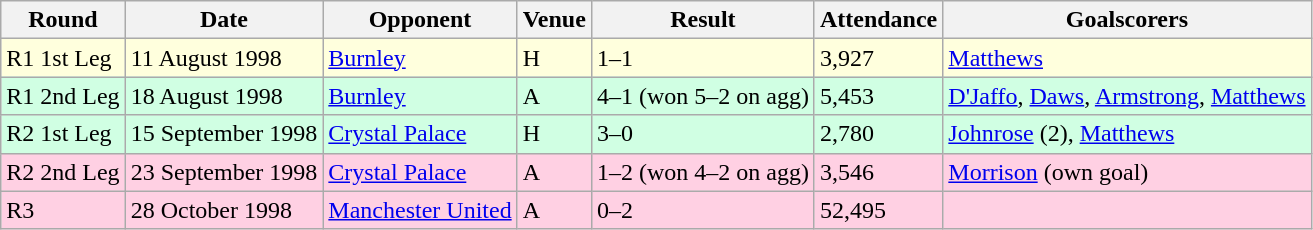<table class="wikitable">
<tr>
<th>Round</th>
<th>Date</th>
<th>Opponent</th>
<th>Venue</th>
<th>Result</th>
<th>Attendance</th>
<th>Goalscorers</th>
</tr>
<tr style="background-color: #ffffdd;">
<td>R1 1st Leg</td>
<td>11 August 1998</td>
<td><a href='#'>Burnley</a></td>
<td>H</td>
<td>1–1</td>
<td>3,927</td>
<td><a href='#'>Matthews</a></td>
</tr>
<tr style="background-color: #d0ffe3;">
<td>R1 2nd Leg</td>
<td>18 August 1998</td>
<td><a href='#'>Burnley</a></td>
<td>A</td>
<td>4–1 (won 5–2 on agg)</td>
<td>5,453</td>
<td><a href='#'>D'Jaffo</a>, <a href='#'>Daws</a>, <a href='#'>Armstrong</a>, <a href='#'>Matthews</a></td>
</tr>
<tr style="background-color: #d0ffe3;">
<td>R2 1st Leg</td>
<td>15 September 1998</td>
<td><a href='#'>Crystal Palace</a></td>
<td>H</td>
<td>3–0</td>
<td>2,780</td>
<td><a href='#'>Johnrose</a> (2), <a href='#'>Matthews</a></td>
</tr>
<tr style="background-color: #ffd0e3;">
<td>R2 2nd Leg</td>
<td>23 September 1998</td>
<td><a href='#'>Crystal Palace</a></td>
<td>A</td>
<td>1–2 (won 4–2 on agg)</td>
<td>3,546</td>
<td><a href='#'>Morrison</a> (own goal)</td>
</tr>
<tr style="background-color: #ffd0e3;">
<td>R3</td>
<td>28 October 1998</td>
<td><a href='#'>Manchester United</a></td>
<td>A</td>
<td>0–2</td>
<td>52,495</td>
<td></td>
</tr>
</table>
